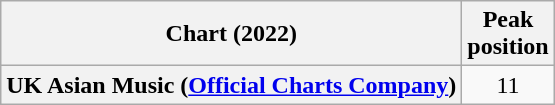<table class="wikitable plainrowheaders" style="text-align:center">
<tr>
<th scope="col">Chart (2022)</th>
<th scope="col">Peak<br>position</th>
</tr>
<tr>
<th scope="row">UK Asian Music (<a href='#'>Official Charts Company</a>)</th>
<td>11</td>
</tr>
</table>
